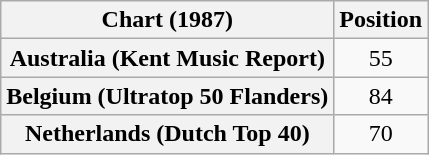<table class="wikitable sortable plainrowheaders" style="text-align:center">
<tr>
<th>Chart (1987)</th>
<th>Position</th>
</tr>
<tr>
<th scope="row">Australia (Kent Music Report)</th>
<td>55</td>
</tr>
<tr>
<th scope="row">Belgium (Ultratop 50 Flanders)</th>
<td>84</td>
</tr>
<tr>
<th scope="row">Netherlands (Dutch Top 40)</th>
<td>70</td>
</tr>
</table>
